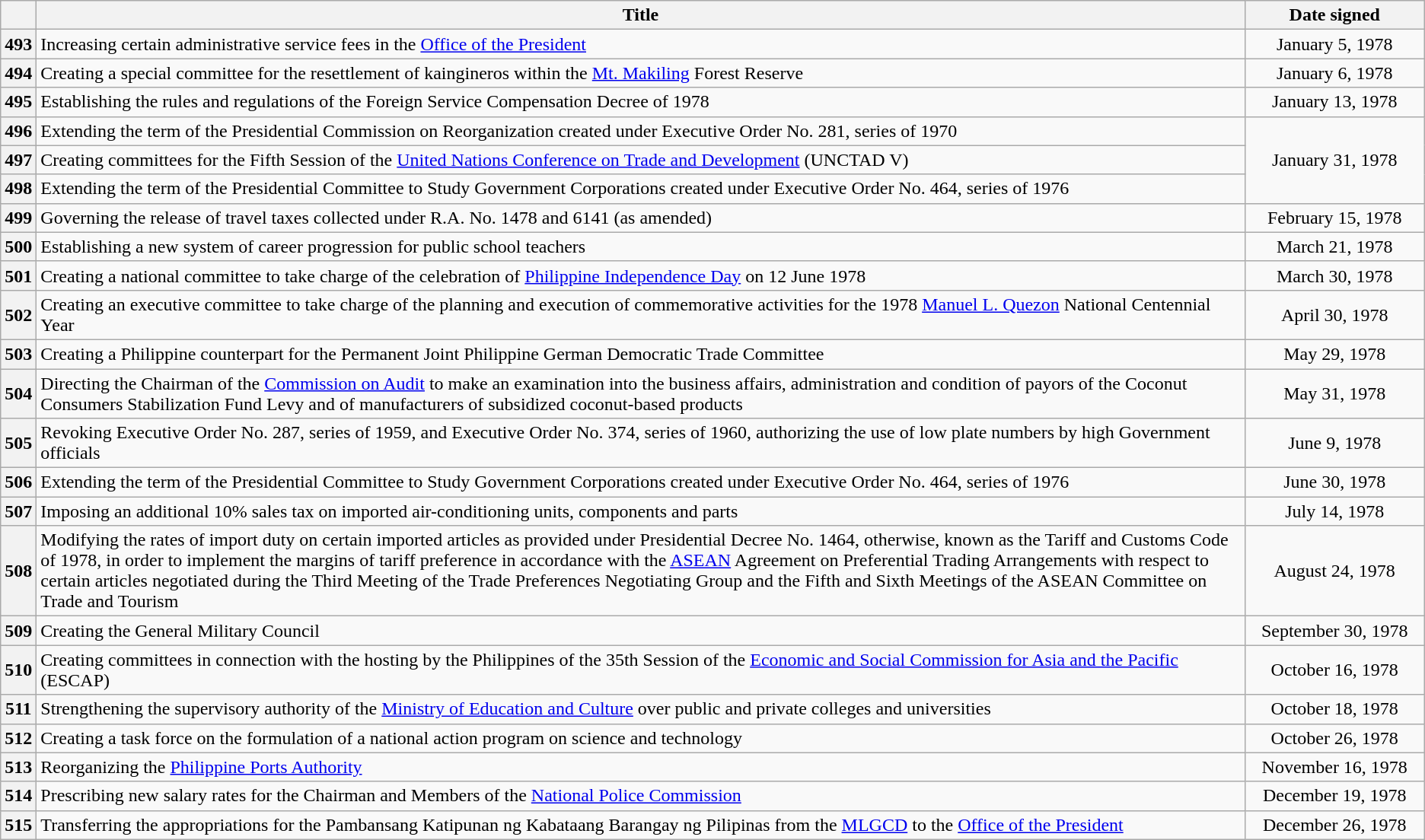<table class="wikitable sortable" style="text-align:center;">
<tr>
<th scope="col"></th>
<th scope="col">Title</th>
<th scope="col" width="150px">Date signed</th>
</tr>
<tr>
<th scope="row">493</th>
<td style="text-align:left;">Increasing certain administrative service fees in the <a href='#'>Office of the President</a></td>
<td>January 5, 1978</td>
</tr>
<tr>
<th scope="row">494</th>
<td style="text-align:left;">Creating a special committee for the resettlement of kaingineros within the <a href='#'>Mt. Makiling</a> Forest Reserve</td>
<td>January 6, 1978</td>
</tr>
<tr>
<th scope="row">495</th>
<td style="text-align:left;">Establishing the rules and regulations of the Foreign Service Compensation Decree of 1978</td>
<td>January 13, 1978</td>
</tr>
<tr>
<th scope="row">496</th>
<td style="text-align:left;">Extending the term of the Presidential Commission on Reorganization created under Executive Order No. 281, series of 1970</td>
<td rowspan="3">January 31, 1978</td>
</tr>
<tr>
<th scope="row">497</th>
<td style="text-align:left;">Creating committees for the Fifth Session of the <a href='#'>United Nations Conference on Trade and Development</a> (UNCTAD V)</td>
</tr>
<tr>
<th scope="row">498</th>
<td style="text-align:left;">Extending the term of the Presidential Committee to Study Government Corporations created under Executive Order No. 464, series of 1976</td>
</tr>
<tr>
<th scope="row">499</th>
<td style="text-align:left;">Governing the release of travel taxes collected under R.A. No. 1478 and 6141 (as amended)</td>
<td>February 15, 1978</td>
</tr>
<tr>
<th scope="row">500</th>
<td style="text-align:left;">Establishing a new system of career progression for public school teachers</td>
<td>March 21, 1978</td>
</tr>
<tr>
<th scope="row">501</th>
<td style="text-align:left;">Creating a national committee to take charge of the celebration of <a href='#'>Philippine Independence Day</a> on 12 June 1978</td>
<td>March 30, 1978</td>
</tr>
<tr>
<th scope="row">502</th>
<td style="text-align:left;">Creating an executive committee to take charge of the planning and execution of commemorative activities for the 1978 <a href='#'>Manuel L. Quezon</a> National Centennial Year</td>
<td>April 30, 1978</td>
</tr>
<tr>
<th scope="row">503</th>
<td style="text-align:left;">Creating a Philippine counterpart for the Permanent Joint Philippine German Democratic Trade Committee</td>
<td>May 29, 1978</td>
</tr>
<tr>
<th scope="row">504</th>
<td style="text-align:left;">Directing the Chairman of the <a href='#'>Commission on Audit</a> to make an examination into the business affairs, administration and condition of payors of the Coconut Consumers Stabilization Fund Levy and of manufacturers of subsidized coconut-based products</td>
<td>May 31, 1978</td>
</tr>
<tr>
<th scope="row">505</th>
<td style="text-align:left;">Revoking Executive Order No. 287, series of 1959, and Executive Order No. 374, series of 1960, authorizing the use of low plate numbers by high Government officials</td>
<td>June 9, 1978</td>
</tr>
<tr>
<th scope="row">506</th>
<td style="text-align:left;">Extending the term of the Presidential Committee to Study Government Corporations created under Executive Order No. 464, series of 1976</td>
<td>June 30, 1978</td>
</tr>
<tr>
<th scope="row">507</th>
<td style="text-align:left;">Imposing an additional 10% sales tax on imported air-conditioning units, components and parts</td>
<td>July 14, 1978</td>
</tr>
<tr>
<th scope="row">508</th>
<td style="text-align:left;">Modifying the rates of import duty on certain imported articles as provided under Presidential Decree No. 1464, otherwise, known as the Tariff and Customs Code of 1978, in order to implement the margins of tariff preference in accordance with the <a href='#'>ASEAN</a> Agreement on Preferential Trading Arrangements with respect to certain articles negotiated during the Third Meeting of the Trade Preferences Negotiating Group and the Fifth and Sixth Meetings of the ASEAN Committee on Trade and Tourism</td>
<td>August 24, 1978</td>
</tr>
<tr>
<th scope="row">509</th>
<td style="text-align:left;">Creating the General Military Council</td>
<td>September 30, 1978</td>
</tr>
<tr>
<th scope="row">510</th>
<td style="text-align:left;">Creating committees in connection with the hosting by the Philippines of the 35th Session of the <a href='#'>Economic and Social Commission for Asia and the Pacific</a> (ESCAP)</td>
<td>October 16, 1978</td>
</tr>
<tr>
<th scope="row">511</th>
<td style="text-align:left;">Strengthening the supervisory authority of the <a href='#'>Ministry of Education and Culture</a> over public and private colleges and universities</td>
<td>October 18, 1978</td>
</tr>
<tr>
<th scope="row">512</th>
<td style="text-align:left;">Creating a task force on the formulation of a national action program on science and technology</td>
<td>October 26, 1978</td>
</tr>
<tr>
<th scope="row">513</th>
<td style="text-align:left;">Reorganizing the <a href='#'>Philippine Ports Authority</a></td>
<td>November 16, 1978</td>
</tr>
<tr>
<th scope="row">514</th>
<td style="text-align:left;">Prescribing new salary rates for the Chairman and Members of the <a href='#'>National Police Commission</a></td>
<td>December 19, 1978</td>
</tr>
<tr>
<th scope="row">515</th>
<td style="text-align:left;">Transferring the appropriations for the Pambansang Katipunan ng Kabataang Barangay ng Pilipinas from the <a href='#'>MLGCD</a> to the <a href='#'>Office of the President</a></td>
<td>December 26, 1978</td>
</tr>
</table>
